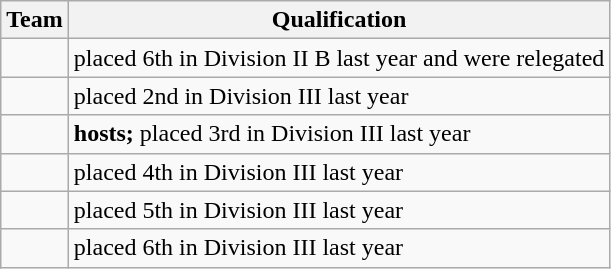<table class="wikitable">
<tr>
<th>Team</th>
<th>Qualification</th>
</tr>
<tr>
<td></td>
<td>placed 6th in Division II B last year and were relegated</td>
</tr>
<tr>
<td></td>
<td>placed 2nd in Division III last year</td>
</tr>
<tr>
<td></td>
<td><strong>hosts;</strong> placed 3rd in Division III last year</td>
</tr>
<tr>
<td></td>
<td>placed 4th in Division III last year</td>
</tr>
<tr>
<td></td>
<td>placed 5th in Division III last year</td>
</tr>
<tr>
<td></td>
<td>placed 6th in Division III last year</td>
</tr>
</table>
